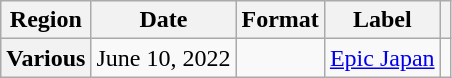<table class="wikitable plainrowheaders">
<tr>
<th scope="col">Region</th>
<th scope="col">Date</th>
<th scope="col">Format</th>
<th scope="col">Label</th>
<th scope="col"></th>
</tr>
<tr>
<th scope="row">Various</th>
<td>June 10, 2022</td>
<td></td>
<td><a href='#'>Epic Japan</a></td>
<td style="text-align:center"></td>
</tr>
</table>
